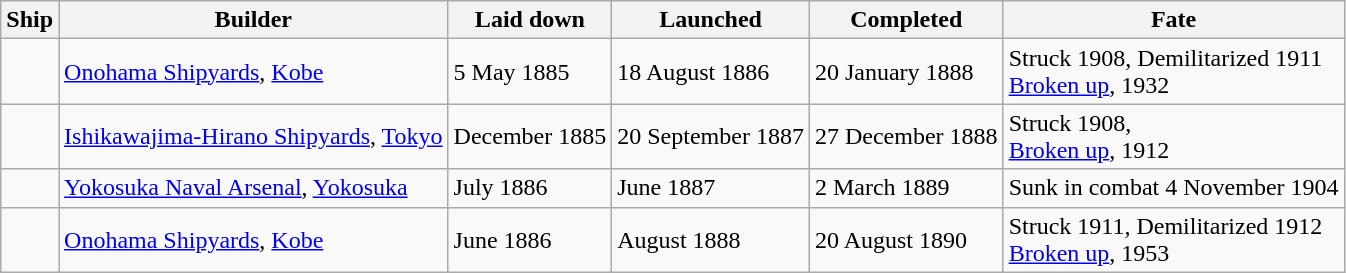<table class="wikitable" border="1">
<tr>
<th>Ship</th>
<th>Builder</th>
<th>Laid down</th>
<th>Launched</th>
<th>Completed</th>
<th>Fate</th>
</tr>
<tr>
<td></td>
<td><a href='#'>Onohama Shipyards</a>, <a href='#'>Kobe</a></td>
<td>5 May 1885 </td>
<td>18 August 1886</td>
<td>20 January 1888</td>
<td>Struck 1908, Demilitarized 1911<br><a href='#'>Broken up</a>, 1932</td>
</tr>
<tr>
<td></td>
<td><a href='#'>Ishikawajima-Hirano Shipyards</a>, <a href='#'>Tokyo</a></td>
<td>December 1885</td>
<td>20 September 1887</td>
<td>27 December 1888</td>
<td>Struck 1908, <br><a href='#'>Broken up</a>, 1912</td>
</tr>
<tr>
<td></td>
<td><a href='#'>Yokosuka Naval Arsenal</a>, <a href='#'>Yokosuka</a></td>
<td>July 1886 </td>
<td>June 1887</td>
<td>2 March 1889</td>
<td>Sunk in combat 4 November 1904</td>
</tr>
<tr>
<td></td>
<td><a href='#'>Onohama Shipyards</a>, <a href='#'>Kobe</a></td>
<td>June 1886 </td>
<td>August 1888</td>
<td>20 August 1890</td>
<td>Struck 1911, Demilitarized 1912<br><a href='#'>Broken up</a>, 1953</td>
</tr>
</table>
